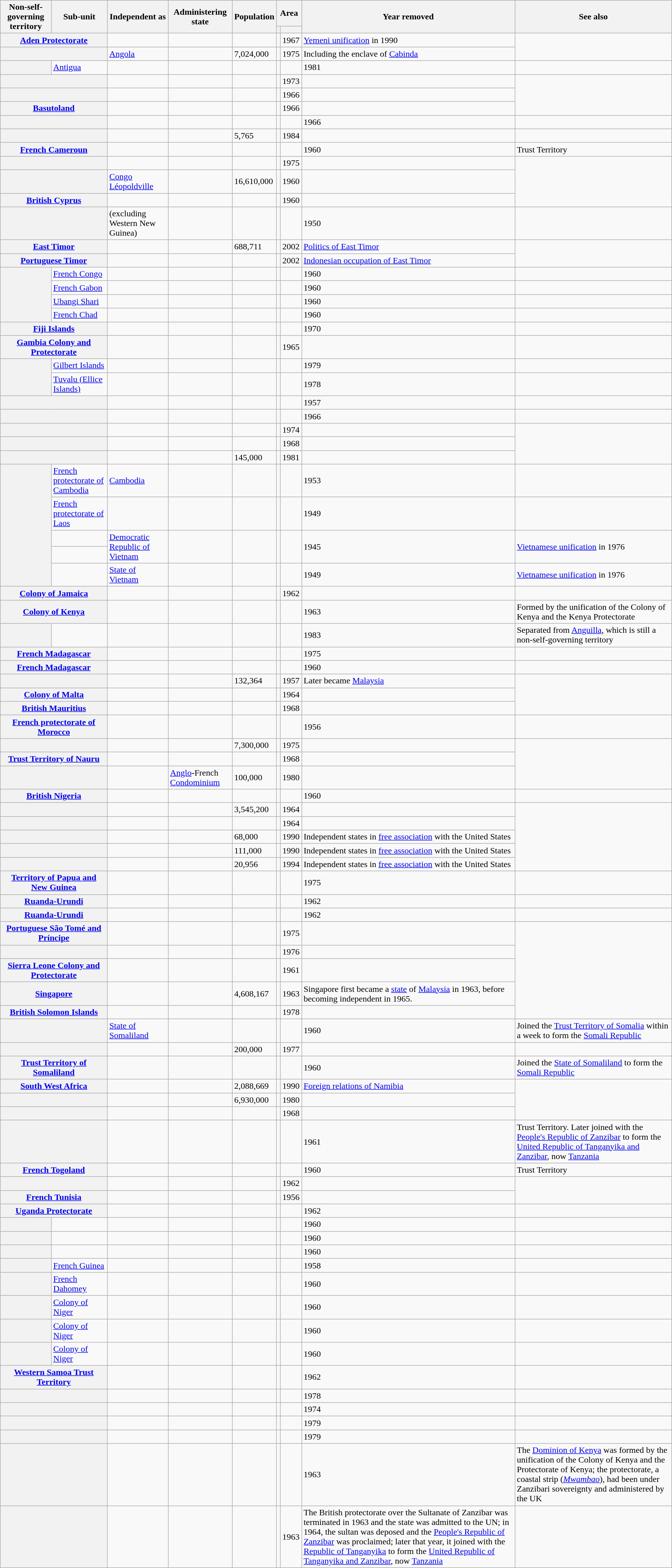<table class="wikitable sortable sticky-header-multi plainrowheaders">
<tr>
<th scope="col" rowspan="2">Non-self-governing territory</th>
<th scope="col" rowspan="2">Sub-unit</th>
<th scope="col" rowspan="2">Independent as</th>
<th scope="col" rowspan="2">Administering state</th>
<th scope="col" rowspan="2">Population</th>
<th scope="colgroup" colspan="2">Area</th>
<th scope="col" rowspan="2">Year removed</th>
<th scope="col" rowspan="2">See also</th>
</tr>
<tr>
<th scope="col"></th>
<th scope="col"></th>
</tr>
<tr>
<th scope="row" colspan="2" data-sort-value="Aden"> <a href='#'>Aden Protectorate</a></th>
<td data-sort-value="South Yemen"></td>
<td></td>
<td></td>
<td></td>
<td>1967</td>
<td><a href='#'>Yemeni unification</a> in 1990</td>
</tr>
<tr>
<th scope="row" colspan="2" data-sort-value="Angola"></th>
<td data-sort-value="Angola"> <a href='#'>Angola</a></td>
<td></td>
<td>7,024,000</td>
<td></td>
<td>1975</td>
<td>Including the enclave of <a href='#'>Cabinda</a></td>
</tr>
<tr>
<th scope="row" data-sort-value="Leeward Islands"></th>
<td><a href='#'>Antigua</a></td>
<td data-sort-value="Antigua"></td>
<td></td>
<td></td>
<td></td>
<td></td>
<td>1981</td>
<td></td>
</tr>
<tr>
<th scope="row" colspan="2" data-sort-value="Bahamas"></th>
<td data-sort-value="Bahamas"></td>
<td></td>
<td></td>
<td></td>
<td>1973</td>
<td></td>
</tr>
<tr>
<th scope="row" colspan="2" data-sort-value="Barbados"></th>
<td data-sort-value="Barbados"></td>
<td></td>
<td></td>
<td></td>
<td>1966</td>
<td></td>
</tr>
<tr>
<th scope="row" colspan="2" data-sort-value="Basutoland"> <a href='#'>Basutoland</a></th>
<td data-sort-value="Lesotho"></td>
<td></td>
<td></td>
<td></td>
<td>1966</td>
<td></td>
</tr>
<tr>
<th scope="row" colspan="2" data-sort-value="Bechuanaland"></th>
<td data-sort-value="Botswana"></td>
<td></td>
<td></td>
<td></td>
<td></td>
<td>1966</td>
<td></td>
</tr>
<tr>
<th scope="row" colspan="2" data-sort-value="Brunei"></th>
<td data-sort-value="Brunei"></td>
<td></td>
<td>5,765</td>
<td></td>
<td>1984</td>
<td></td>
</tr>
<tr>
<th scope="row" colspan="2" data-sort-value="Cameroun"> <a href='#'>French Cameroun</a></th>
<td data-sort-value="Cameroon"></td>
<td></td>
<td></td>
<td></td>
<td></td>
<td>1960</td>
<td>Trust Territory</td>
</tr>
<tr>
<th scope="row" colspan="2" data-sort-value="Cape Verde"></th>
<td data-sort-value="Cape Verde"></td>
<td></td>
<td></td>
<td></td>
<td>1975</td>
<td></td>
</tr>
<tr>
<th scope="row" colspan="2" data-sort-value="Congo"></th>
<td data-sort-value="Congo Leopoldville"> <a href='#'>Congo Léopoldville</a></td>
<td></td>
<td>16,610,000</td>
<td></td>
<td>1960</td>
<td></td>
</tr>
<tr>
<th scope="row" colspan="2" data-sort-value="Cyprus"> <a href='#'>British Cyprus</a></th>
<td data-sort-value="Cyprus"></td>
<td></td>
<td></td>
<td></td>
<td>1960</td>
<td></td>
</tr>
<tr>
<th scope="row" colspan="2" data-sort-value="East Indies"></th>
<td data-sort-value="Indonesia"> (excluding Western New Guinea)</td>
<td></td>
<td></td>
<td></td>
<td></td>
<td>1950</td>
<td></td>
</tr>
<tr>
<th scope="row" colspan="2" data-sort-value="East Timor"> <a href='#'>East Timor</a></th>
<td data-sort-value="East Timor"></td>
<td></td>
<td>688,711</td>
<td></td>
<td>2002</td>
<td><a href='#'>Politics of East Timor</a></td>
</tr>
<tr>
<th scope="row" colspan="2" data-sort-value="East Timor"> <a href='#'>Portuguese Timor</a></th>
<td data-sort-value="East Timor"></td>
<td></td>
<td></td>
<td></td>
<td>2002</td>
<td><a href='#'>Indonesian occupation of East Timor</a></td>
</tr>
<tr>
<th scope="row" rowspan=4 data-sort-value="Equatorial Africa"></th>
<td> <a href='#'>French Congo</a></td>
<td data-sort-value="Congo"></td>
<td></td>
<td></td>
<td></td>
<td></td>
<td>1960</td>
<td></td>
</tr>
<tr>
<td> <a href='#'>French Gabon</a></td>
<td data-sort-value="Gabon"></td>
<td></td>
<td></td>
<td></td>
<td></td>
<td>1960</td>
<td></td>
</tr>
<tr>
<td> <a href='#'>Ubangi Shari</a></td>
<td data-sort-value="Central African Republic"></td>
<td></td>
<td></td>
<td></td>
<td></td>
<td>1960</td>
<td></td>
</tr>
<tr>
<td> <a href='#'>French Chad</a></td>
<td data-sort-value="Chad"></td>
<td></td>
<td></td>
<td></td>
<td></td>
<td>1960</td>
<td></td>
</tr>
<tr>
<th scope="row" colspan="2" data-sort-value="Fiji"> <a href='#'>Fiji Islands</a></th>
<td data-sort-value="Fiji"></td>
<td></td>
<td></td>
<td></td>
<td></td>
<td>1970</td>
<td></td>
</tr>
<tr>
<th scope="row" colspan="2" data-sort-value="Gambia"> <a href='#'>Gambia Colony and Protectorate</a></th>
<td data-sort-value="Gambia"></td>
<td></td>
<td></td>
<td></td>
<td>1965</td>
<td></td>
</tr>
<tr>
<th scope="row" rowspan=2 data-sort-value="Gilbert and Ellice Islands"></th>
<td> <a href='#'>Gilbert Islands</a></td>
<td data-sort-value="Kiribati"></td>
<td></td>
<td></td>
<td></td>
<td></td>
<td>1979</td>
<td></td>
</tr>
<tr>
<td> <a href='#'>Tuvalu (Ellice Islands)</a></td>
<td data-sort-value="Tuvalu"></td>
<td></td>
<td></td>
<td></td>
<td></td>
<td>1978</td>
<td></td>
</tr>
<tr>
<th scope="row" colspan="2" data-sort-value="Gold Coast"></th>
<td data-sort-value="Ghana"></td>
<td></td>
<td></td>
<td></td>
<td></td>
<td>1957</td>
<td></td>
</tr>
<tr>
<th scope="row" colspan="2" data-sort-value="Guiana"></th>
<td data-sort-value="Guyana"></td>
<td></td>
<td></td>
<td></td>
<td></td>
<td>1966</td>
<td></td>
</tr>
<tr>
<th scope="row" colspan="2" data-sort-value="Guinea"></th>
<td data-sort-value="Guinea-Bissau"></td>
<td></td>
<td></td>
<td></td>
<td>1974</td>
<td></td>
</tr>
<tr>
<th scope="row" colspan="2" data-sort-value="Guinea"></th>
<td data-sort-value="Equatorial Guinea"></td>
<td></td>
<td></td>
<td></td>
<td>1968</td>
<td></td>
</tr>
<tr>
<th scope="row" colspan="2" data-sort-value="Honduras"></th>
<td data-sort-value="Belize"></td>
<td></td>
<td>145,000</td>
<td></td>
<td>1981</td>
<td></td>
</tr>
<tr>
<th scope="row" rowspan=5 data-sort-value="Indochina"></th>
<td data-sort-value="Cambodia"> <a href='#'>French protectorate of Cambodia</a></td>
<td data-sort-value="Cambodia"> <a href='#'>Cambodia</a></td>
<td></td>
<td></td>
<td></td>
<td></td>
<td>1953</td>
<td></td>
</tr>
<tr>
<td data-sort-value="Laos"> <a href='#'>French protectorate of Laos</a></td>
<td data-sort-value="Laos"></td>
<td></td>
<td></td>
<td></td>
<td></td>
<td>1949</td>
<td></td>
</tr>
<tr>
<td data-sort-value="Indochina"></td>
<td rowspan=2 data-sort-value="Vietnam"> <a href='#'>Democratic Republic of Vietnam</a></td>
<td rowspan=2></td>
<td rowspan=2></td>
<td rowspan=2></td>
<td rowspan=2></td>
<td rowspan=2>1945</td>
<td rowspan=2><a href='#'>Vietnamese unification</a> in 1976</td>
</tr>
<tr>
<td data-sort-value="Indochina"></td>
</tr>
<tr>
<td data-sort-value="Indochina"></td>
<td data-sort-value="Vietnam"> <a href='#'>State of Vietnam</a></td>
<td></td>
<td></td>
<td></td>
<td></td>
<td>1949</td>
<td><a href='#'>Vietnamese unification</a> in 1976</td>
</tr>
<tr>
<th scope="row" colspan="2" data-sort-value="Jamaica"> <a href='#'>Colony of Jamaica</a></th>
<td data-sort-value="Jamaica"></td>
<td></td>
<td></td>
<td></td>
<td>1962</td>
<td></td>
</tr>
<tr>
<th scope="row" colspan="2" data-sort-value="Kenya"> <a href='#'>Colony of Kenya</a></th>
<td data-sort-value="Kenya"></td>
<td></td>
<td></td>
<td></td>
<td></td>
<td>1963</td>
<td>Formed by the unification of the Colony of Kenya and the Kenya Protectorate</td>
</tr>
<tr>
<th scope="row" data-sort-value="Leeward Islands"></th>
<td data-sort-value="Saint Christopher"></td>
<td data-sort-value="Saint Kitts"></td>
<td></td>
<td></td>
<td></td>
<td></td>
<td>1983</td>
<td>Separated from <a href='#'>Anguilla</a>, which is still a non-self-governing territory</td>
</tr>
<tr>
<th scope="row" colspan="2" data-sort-value="Madagascar"> <a href='#'>French Madagascar</a></th>
<td data-sort-value="Comoros"></td>
<td></td>
<td></td>
<td></td>
<td></td>
<td>1975</td>
<td></td>
</tr>
<tr>
<th scope="row" colspan="2" data-sort-value="Madagascar"> <a href='#'>French Madagascar</a></th>
<td data-sort-value="Madagascar"></td>
<td></td>
<td></td>
<td></td>
<td></td>
<td>1960</td>
<td></td>
</tr>
<tr>
<th scope="row" colspan="2" data-sort-value="Malayan Union"></th>
<td data-sort-value="Malaya"></td>
<td></td>
<td>132,364</td>
<td></td>
<td>1957</td>
<td>Later became <a href='#'>Malaysia</a></td>
</tr>
<tr>
<th scope="row" colspan="2" data-sort-value="Malta"> <a href='#'>Colony of Malta</a></th>
<td data-sort-value="Malta"></td>
<td></td>
<td></td>
<td></td>
<td>1964</td>
<td></td>
</tr>
<tr>
<th scope="row" colspan="2" data-sort-value="Mauritius"> <a href='#'>British Mauritius</a></th>
<td data-sort-value="Mauritius"></td>
<td></td>
<td></td>
<td></td>
<td>1968</td>
<td></td>
</tr>
<tr>
<th scope="row" colspan="2" data-sort-value="Morocco"> <a href='#'>French protectorate of Morocco</a></th>
<td data-sort-value="Morocco"></td>
<td></td>
<td></td>
<td></td>
<td></td>
<td>1956</td>
<td></td>
</tr>
<tr>
<th scope="row" colspan="2" data-sort-value="Mozambique"></th>
<td data-sort-value="Mozambique"></td>
<td></td>
<td>7,300,000</td>
<td></td>
<td>1975</td>
<td></td>
</tr>
<tr>
<th scope="row" colspan="2" data-sort-value="Nauru"> <a href='#'>Trust Territory of Nauru</a></th>
<td data-sort-value="Nauru"></td>
<td></td>
<td></td>
<td></td>
<td>1968</td>
<td></td>
</tr>
<tr>
<th scope="row" colspan="2" data-sort-value="New Hebrides"></th>
<td data-sort-value="Vanuatu"></td>
<td> <a href='#'>Anglo</a>-French <a href='#'>Condominium</a></td>
<td>100,000</td>
<td></td>
<td>1980</td>
<td></td>
</tr>
<tr>
<th scope="row" colspan="2" data-sort-value="Nigeria"> <a href='#'>British Nigeria</a></th>
<td data-sort-value="Nigeria"></td>
<td></td>
<td></td>
<td></td>
<td></td>
<td>1960</td>
<td></td>
</tr>
<tr>
<th scope="row" colspan="2" data-sort-value="Northern Rhodesia"></th>
<td data-sort-value="Zambia"></td>
<td></td>
<td>3,545,200</td>
<td></td>
<td>1964</td>
<td></td>
</tr>
<tr>
<th scope="row" colspan="2" data-sort-value="Nyasaland"></th>
<td data-sort-value="Malawi"></td>
<td></td>
<td></td>
<td></td>
<td>1964</td>
<td></td>
</tr>
<tr>
<th scope="row" colspan="2" data-sort-value="Pacific Islands"></th>
<td data-sort-value="Marshall Islands"></td>
<td></td>
<td>68,000</td>
<td></td>
<td>1990</td>
<td>Independent states in <a href='#'>free association</a> with the United States</td>
</tr>
<tr>
<th scope="row" colspan="2" data-sort-value="Pacific Islands"></th>
<td data-sort-value="Micronesia"></td>
<td></td>
<td>111,000</td>
<td></td>
<td>1990</td>
<td>Independent states in <a href='#'>free association</a> with the United States</td>
</tr>
<tr>
<th scope="row" colspan="2" data-sort-value="Pacific Islands"></th>
<td data-sort-value="Palau"></td>
<td></td>
<td>20,956</td>
<td></td>
<td>1994</td>
<td>Independent states in <a href='#'>free association</a> with the United States</td>
</tr>
<tr>
<th scope="row" colspan="2" data-sort-value="Papua and New Guinea"> <a href='#'>Territory of Papua and New Guinea</a></th>
<td data-sort-value="Papua New Guinea"></td>
<td></td>
<td></td>
<td></td>
<td></td>
<td>1975</td>
<td></td>
</tr>
<tr>
<th scope="row" colspan="2" data-sort-value="Ruanda-Urundi"> <a href='#'>Ruanda-Urundi</a></th>
<td data-sort-value="Burundi"></td>
<td></td>
<td></td>
<td></td>
<td></td>
<td>1962</td>
<td></td>
</tr>
<tr>
<th scope="row" colspan="2" data-sort-value="Ruanda-Urundi"> <a href='#'>Ruanda-Urundi</a></th>
<td data-sort-value="Rwanda"></td>
<td></td>
<td></td>
<td></td>
<td></td>
<td>1962</td>
<td></td>
</tr>
<tr>
<th scope="row" colspan="2" data-sort-value="São Tomé and Príncipe"> <a href='#'>Portuguese São Tomé and Príncipe</a></th>
<td data-sort-value="São Tomé and Príncipe"></td>
<td></td>
<td></td>
<td></td>
<td>1975</td>
<td></td>
</tr>
<tr>
<th scope="row" colspan="2" data-sort-value="Seychelles"></th>
<td data-sort-value="Seychelles"></td>
<td></td>
<td></td>
<td></td>
<td>1976</td>
<td></td>
</tr>
<tr>
<th scope="row" colspan="2" data-sort-value="Sierra Leone"> <a href='#'>Sierra Leone Colony and Protectorate</a></th>
<td data-sort-value="Sierra Leone"></td>
<td></td>
<td></td>
<td></td>
<td>1961</td>
<td></td>
</tr>
<tr>
<th scope="row" colspan="2" data-sort-value="Singapore"> <a href='#'>Singapore</a></th>
<td data-sort-value="Malaya"></td>
<td></td>
<td>4,608,167</td>
<td></td>
<td>1963</td>
<td>Singapore first became a <a href='#'>state</a> of <a href='#'>Malaysia</a> in 1963, before becoming independent in 1965.</td>
</tr>
<tr>
<th scope="row" colspan="2" data-sort-value="Solomon Islands"> <a href='#'>British Solomon Islands</a></th>
<td data-sort-value="Solomon Islands"></td>
<td></td>
<td></td>
<td></td>
<td>1978</td>
<td></td>
</tr>
<tr>
<th scope="row" colspan="2" data-sort-value="Somaliland"></th>
<td data-sort-value="Somaliland"> <a href='#'>State of Somaliland</a></td>
<td></td>
<td></td>
<td></td>
<td></td>
<td>1960</td>
<td>Joined the <a href='#'>Trust Territory of Somalia</a> within a week to form the <a href='#'>Somali Republic</a></td>
</tr>
<tr>
<th scope="row" colspan="2" data-sort-value="Somaliland"></th>
<td data-sort-value="Djibouti"></td>
<td></td>
<td>200,000</td>
<td></td>
<td>1977</td>
<td></td>
</tr>
<tr>
<th scope="row" colspan="2" data-sort-value="Somaliland"> <a href='#'>Trust Territory of Somaliland</a></th>
<td data-sort-value="Somalia"></td>
<td></td>
<td></td>
<td></td>
<td></td>
<td>1960</td>
<td>Joined the <a href='#'>State of Somaliland</a> to form the <a href='#'>Somali Republic</a></td>
</tr>
<tr>
<th scope="row" colspan="2" data-sort-value="South West Africa"> <a href='#'>South West Africa</a></th>
<td data-sort-value="Namibia"></td>
<td></td>
<td>2,088,669</td>
<td></td>
<td>1990</td>
<td><a href='#'>Foreign relations of Namibia</a></td>
</tr>
<tr>
<th scope="row" colspan="2" data-sort-value="Southern Rhodesia"></th>
<td data-sort-value="Zimbabwe"></td>
<td></td>
<td>6,930,000</td>
<td></td>
<td>1980</td>
<td></td>
</tr>
<tr>
<th scope="row" colspan="2" data-sort-value="Swaziland"></th>
<td data-sort-value="Swaziland"></td>
<td></td>
<td></td>
<td></td>
<td>1968</td>
<td></td>
</tr>
<tr>
<th scope="row" colspan="2" data-sort-value="Tanganyika"></th>
<td data-sort-value="Tanganyika"></td>
<td></td>
<td></td>
<td></td>
<td></td>
<td>1961</td>
<td>Trust Territory. Later joined with the <a href='#'>People's Republic of Zanzibar</a> to form the <a href='#'>United Republic of Tanganyika and Zanzibar</a>, now <a href='#'>Tanzania</a></td>
</tr>
<tr>
<th scope="row" colspan="2" data-sort-value="Togoland"> <a href='#'>French Togoland</a></th>
<td data-sort-value="Togo"></td>
<td></td>
<td></td>
<td></td>
<td></td>
<td>1960</td>
<td>Trust Territory</td>
</tr>
<tr>
<th scope="row" colspan="2" data-sort-value="Trinidad and Tobago"></th>
<td data-sort-value="Trinidad"></td>
<td></td>
<td></td>
<td></td>
<td>1962</td>
<td></td>
</tr>
<tr>
<th scope="row" colspan="2" data-sort-value="Tunisia"> <a href='#'>French Tunisia</a></th>
<td data-sort-value="Tunisia"></td>
<td></td>
<td></td>
<td></td>
<td>1956</td>
<td></td>
</tr>
<tr>
<th scope="row" colspan="2" data-sort-value="Uganda"> <a href='#'>Uganda Protectorate</a></th>
<td data-sort-value="Uganda"></td>
<td></td>
<td></td>
<td></td>
<td></td>
<td>1962</td>
<td></td>
</tr>
<tr>
<th scope="row" data-sort-value="West Africa"></th>
<td></td>
<td data-sort-value="Ivory Coast"></td>
<td></td>
<td></td>
<td></td>
<td></td>
<td>1960</td>
<td></td>
</tr>
<tr>
<th scope="row" data-sort-value="West Africa"></th>
<td></td>
<td data-sort-value="Mali"></td>
<td></td>
<td></td>
<td></td>
<td></td>
<td>1960</td>
<td></td>
</tr>
<tr>
<th scope="row" data-sort-value="West Africa"></th>
<td></td>
<td data-sort-value="Mauritania"></td>
<td></td>
<td></td>
<td></td>
<td></td>
<td>1960</td>
<td></td>
</tr>
<tr>
<th scope="row" data-sort-value="West Africa"></th>
<td> <a href='#'>French Guinea</a></td>
<td data-sort-value="Guinea"></td>
<td></td>
<td></td>
<td></td>
<td></td>
<td>1958</td>
<td></td>
</tr>
<tr>
<th scope="row" data-sort-value="West Africa"></th>
<td> <a href='#'>French Dahomey</a></td>
<td data-sort-value="Dahomey"></td>
<td></td>
<td></td>
<td></td>
<td></td>
<td>1960</td>
<td></td>
</tr>
<tr>
<th scope="row" data-sort-value="West Africa"></th>
<td data-sort-value="Niger"> <a href='#'>Colony of Niger</a></td>
<td data-sort-value="Niger"></td>
<td></td>
<td></td>
<td></td>
<td></td>
<td>1960</td>
<td></td>
</tr>
<tr>
<th scope="row" data-sort-value="West Africa"></th>
<td data-sort-value="Niger"> <a href='#'>Colony of Niger</a></td>
<td data-sort-value="Senegal"></td>
<td></td>
<td></td>
<td></td>
<td></td>
<td>1960</td>
<td></td>
</tr>
<tr>
<th scope="row" data-sort-value="West Africa"></th>
<td data-sort-value="Niger"> <a href='#'>Colony of Niger</a></td>
<td data-sort-value="Upper Volta"></td>
<td></td>
<td></td>
<td></td>
<td></td>
<td>1960</td>
<td></td>
</tr>
<tr>
<th scope="row" colspan="2" data-sort-value="Western Samoa"> <a href='#'>Western Samoa Trust Territory</a></th>
<td data-sort-value="Western Samoa"></td>
<td></td>
<td></td>
<td></td>
<td></td>
<td>1962</td>
<td></td>
</tr>
<tr>
<th scope="row" colspan="2" data-sort-value="Windward Islands"></th>
<td data-sort-value="Dominica"></td>
<td></td>
<td></td>
<td></td>
<td></td>
<td>1978</td>
<td></td>
</tr>
<tr>
<th scope="row" colspan="2" data-sort-value="Windward Islands"></th>
<td data-sort-value="Grenada"></td>
<td></td>
<td></td>
<td></td>
<td></td>
<td>1974</td>
<td></td>
</tr>
<tr>
<th scope="row" colspan="2" data-sort-value="Windward Islands"></th>
<td data-sort-value="Saint Lucia"></td>
<td></td>
<td></td>
<td></td>
<td></td>
<td>1979</td>
<td></td>
</tr>
<tr>
<th scope="row" colspan="2" data-sort-value="Windward Islands"></th>
<td data-sort-value="Saint Vincent"></td>
<td></td>
<td></td>
<td></td>
<td></td>
<td>1979</td>
<td></td>
</tr>
<tr>
<th scope="row" colspan="2" data-sort-value="Zanzibar"></th>
<td data-sort-value="Kenya"></td>
<td></td>
<td></td>
<td></td>
<td></td>
<td>1963</td>
<td>The <a href='#'>Dominion of Kenya</a> was formed by the unification of the Colony of Kenya and the Protectorate of Kenya; the protectorate, a  coastal strip (<em><a href='#'>Mwambao</a></em>), had been under Zanzibari sovereignty and administered by the UK</td>
</tr>
<tr>
<th scope="row" colspan="2" data-sort-value="Zanzibar"></th>
<td data-sort-value="Zanzibar"></td>
<td></td>
<td></td>
<td></td>
<td>1963</td>
<td>The British protectorate over the Sultanate of Zanzibar was terminated in 1963 and the state was admitted to the UN; in 1964, the sultan was deposed and the <a href='#'>People's Republic of Zanzibar</a> was proclaimed; later that year, it joined with the <a href='#'>Republic of Tanganyika</a> to form the <a href='#'>United Republic of Tanganyika and Zanzibar</a>, now <a href='#'>Tanzania</a></td>
</tr>
</table>
